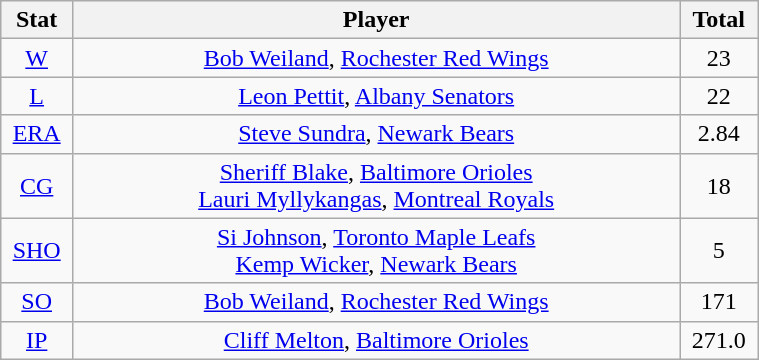<table class="wikitable" width="40%" style="text-align:center;">
<tr>
<th width="5%">Stat</th>
<th width="60%">Player</th>
<th width="5%">Total</th>
</tr>
<tr>
<td><a href='#'>W</a></td>
<td><a href='#'>Bob Weiland</a>, <a href='#'>Rochester Red Wings</a></td>
<td>23</td>
</tr>
<tr>
<td><a href='#'>L</a></td>
<td><a href='#'>Leon Pettit</a>, <a href='#'>Albany Senators</a></td>
<td>22</td>
</tr>
<tr>
<td><a href='#'>ERA</a></td>
<td><a href='#'>Steve Sundra</a>, <a href='#'>Newark Bears</a></td>
<td>2.84</td>
</tr>
<tr>
<td><a href='#'>CG</a></td>
<td><a href='#'>Sheriff Blake</a>, <a href='#'>Baltimore Orioles</a> <br> <a href='#'>Lauri Myllykangas</a>, <a href='#'>Montreal Royals</a></td>
<td>18</td>
</tr>
<tr>
<td><a href='#'>SHO</a></td>
<td><a href='#'>Si Johnson</a>, <a href='#'>Toronto Maple Leafs</a> <br> <a href='#'>Kemp Wicker</a>, <a href='#'>Newark Bears</a></td>
<td>5</td>
</tr>
<tr>
<td><a href='#'>SO</a></td>
<td><a href='#'>Bob Weiland</a>, <a href='#'>Rochester Red Wings</a></td>
<td>171</td>
</tr>
<tr>
<td><a href='#'>IP</a></td>
<td><a href='#'>Cliff Melton</a>, <a href='#'>Baltimore Orioles</a></td>
<td>271.0</td>
</tr>
</table>
